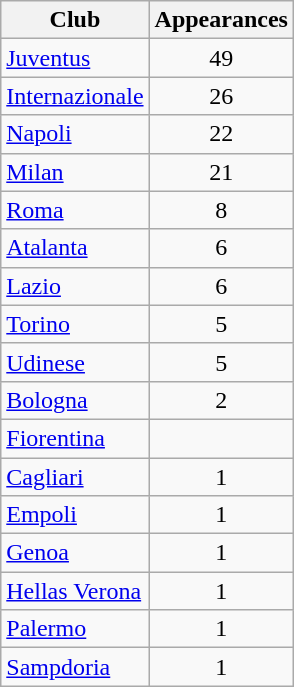<table class="sortable wikitable">
<tr>
<th>Club</th>
<th>Appearances</th>
</tr>
<tr>
<td><a href='#'>Juventus</a></td>
<td align=center>49</td>
</tr>
<tr>
<td><a href='#'>Internazionale</a></td>
<td align=center>26</td>
</tr>
<tr>
<td><a href='#'>Napoli</a></td>
<td align=center>22</td>
</tr>
<tr>
<td><a href='#'>Milan</a></td>
<td align=center>21</td>
</tr>
<tr>
<td><a href='#'>Roma</a></td>
<td align=center>8</td>
</tr>
<tr>
<td><a href='#'>Atalanta</a></td>
<td align=center>6</td>
</tr>
<tr>
<td><a href='#'>Lazio</a></td>
<td align=center>6</td>
</tr>
<tr>
<td><a href='#'>Torino</a></td>
<td align="center">5</td>
</tr>
<tr>
<td><a href='#'>Udinese</a></td>
<td align=center>5</td>
</tr>
<tr>
<td><a href='#'>Bologna</a></td>
<td align=center>2</td>
</tr>
<tr>
<td><a href='#'>Fiorentina</a></td>
<td></td>
</tr>
<tr>
<td><a href='#'>Cagliari</a></td>
<td align=center>1</td>
</tr>
<tr>
<td><a href='#'>Empoli</a></td>
<td align=center>1</td>
</tr>
<tr>
<td><a href='#'>Genoa</a></td>
<td align=center>1</td>
</tr>
<tr>
<td><a href='#'>Hellas Verona</a></td>
<td align=center>1</td>
</tr>
<tr>
<td><a href='#'>Palermo</a></td>
<td align=center>1</td>
</tr>
<tr>
<td><a href='#'>Sampdoria</a></td>
<td align=center>1</td>
</tr>
</table>
